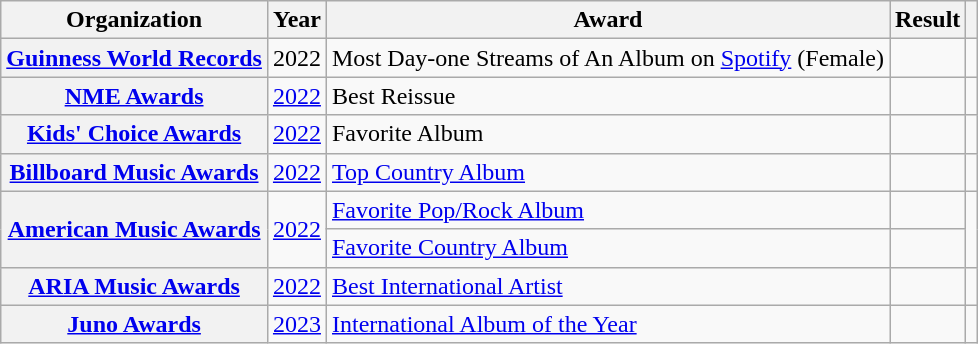<table class="wikitable sortable plainrowheaders" style="border:none; margin:0;">
<tr>
<th scope="col">Organization</th>
<th scope="col">Year</th>
<th scope="col">Award</th>
<th scope="col">Result</th>
<th scope="col" class="unsortable"></th>
</tr>
<tr>
<th scope="row"><a href='#'>Guinness World Records</a></th>
<td>2022</td>
<td>Most Day-one Streams of An Album on <a href='#'>Spotify</a> (Female)</td>
<td></td>
<td></td>
</tr>
<tr>
<th scope="row"><a href='#'>NME Awards</a></th>
<td><a href='#'>2022</a></td>
<td>Best Reissue</td>
<td></td>
<td></td>
</tr>
<tr>
<th scope="row"><a href='#'>Kids' Choice Awards</a></th>
<td><a href='#'>2022</a></td>
<td>Favorite Album</td>
<td></td>
<td></td>
</tr>
<tr>
<th scope="row"><a href='#'>Billboard Music Awards</a></th>
<td><a href='#'>2022</a></td>
<td><a href='#'>Top Country Album</a></td>
<td></td>
<td></td>
</tr>
<tr>
<th scope="row" rowspan="2"><a href='#'>American Music Awards</a></th>
<td rowspan="2"><a href='#'>2022</a></td>
<td><a href='#'>Favorite Pop/Rock Album</a></td>
<td></td>
<td rowspan="2"></td>
</tr>
<tr>
<td><a href='#'>Favorite Country Album</a></td>
<td></td>
</tr>
<tr>
<th scope="row"><a href='#'>ARIA Music Awards</a></th>
<td><a href='#'>2022</a></td>
<td><a href='#'>Best International Artist</a></td>
<td></td>
<td></td>
</tr>
<tr>
<th scope="row"><a href='#'>Juno Awards</a></th>
<td><a href='#'>2023</a></td>
<td><a href='#'>International Album of the Year</a></td>
<td></td>
<td></td>
</tr>
</table>
